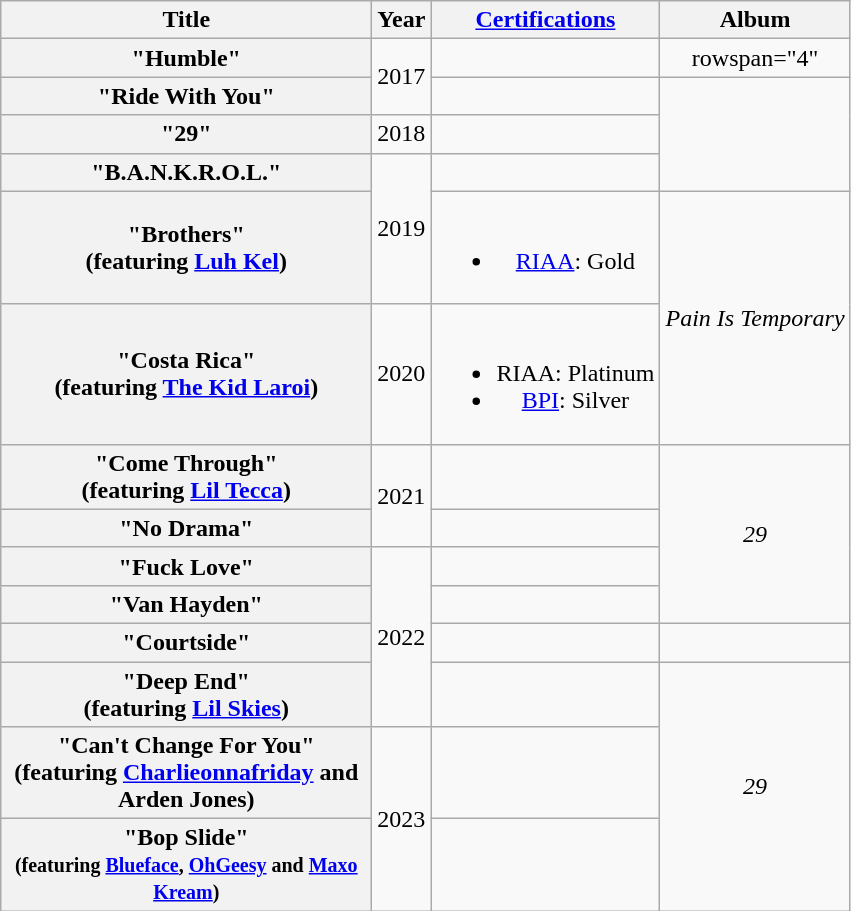<table class="wikitable plainrowheaders" style="text-align:center;">
<tr>
<th scope="col" style="width:15em;">Title</th>
<th scope="col">Year</th>
<th scope="col"><a href='#'>Certifications</a></th>
<th scope="col">Album</th>
</tr>
<tr>
<th scope="row">"Humble"</th>
<td rowspan="2">2017</td>
<td></td>
<td>rowspan="4" </td>
</tr>
<tr>
<th scope="row">"Ride With You"</th>
<td></td>
</tr>
<tr>
<th scope="row">"29"</th>
<td>2018</td>
<td></td>
</tr>
<tr>
<th scope="row">"B.A.N.K.R.O.L."</th>
<td rowspan="2">2019</td>
<td></td>
</tr>
<tr>
<th scope="row">"Brothers"<br><span>(featuring <a href='#'>Luh Kel</a>)</span></th>
<td><br><ul><li><a href='#'>RIAA</a>: Gold</li></ul></td>
<td rowspan="2"><em>Pain Is Temporary</em></td>
</tr>
<tr>
<th scope="row">"Costa Rica"<br><span>(featuring <a href='#'>The Kid Laroi</a>)</span></th>
<td>2020</td>
<td><br><ul><li>RIAA: Platinum</li><li><a href='#'>BPI</a>: Silver</li></ul></td>
</tr>
<tr>
<th scope="row">"Come Through"<br><span>(featuring <a href='#'>Lil Tecca</a>)</span></th>
<td rowspan="2">2021</td>
<td></td>
<td rowspan="4"><em>29</em></td>
</tr>
<tr>
<th scope="row">"No Drama"</th>
<td></td>
</tr>
<tr>
<th scope="row">"Fuck Love"</th>
<td rowspan="4">2022</td>
<td></td>
</tr>
<tr>
<th scope="row">"Van Hayden"</th>
<td></td>
</tr>
<tr>
<th scope="row">"Courtside"</th>
<td></td>
<td></td>
</tr>
<tr>
<th scope="row">"Deep End"<br><span>(featuring <a href='#'>Lil Skies</a>)</span></th>
<td></td>
<td rowspan="3"><em>29</em></td>
</tr>
<tr>
<th scope="row">"Can't Change For You"<br><span>(featuring <a href='#'>Charlieonnafriday</a> and Arden Jones)</span></th>
<td rowspan="2">2023</td>
<td></td>
</tr>
<tr>
<th scope="row">"Bop Slide"<br><small>(featuring <a href='#'>Blueface</a>, <a href='#'>OhGeesy</a> and <a href='#'>Maxo Kream</a>)</small></th>
<td></td>
</tr>
</table>
